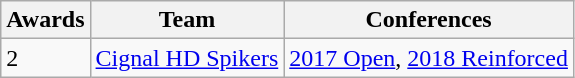<table class="wikitable sortable">
<tr>
<th>Awards</th>
<th>Team</th>
<th class="unsortable">Conferences</th>
</tr>
<tr>
<td>2</td>
<td><a href='#'>Cignal HD Spikers</a></td>
<td><a href='#'>2017 Open</a>, <a href='#'>2018 Reinforced</a></td>
</tr>
</table>
